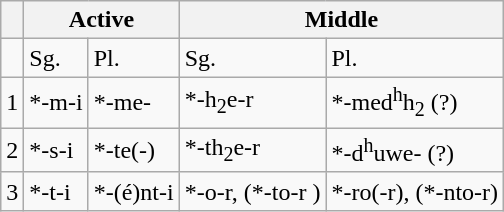<table class="wikitable">
<tr>
<th></th>
<th colspan="2">Active</th>
<th colspan="2">Middle</th>
</tr>
<tr>
<td></td>
<td>Sg.</td>
<td>Pl.</td>
<td>Sg.</td>
<td>Pl.</td>
</tr>
<tr>
<td>1</td>
<td>*-m-i</td>
<td>*-me-</td>
<td>*-h<sub>2</sub>e-r</td>
<td>*-med<sup>h</sup>h<sub>2</sub> (?)</td>
</tr>
<tr>
<td>2</td>
<td>*-s-i</td>
<td>*-te(-)</td>
<td>*-th<sub>2</sub>e-r</td>
<td>*-d<sup>h</sup>uwe- (?)</td>
</tr>
<tr>
<td>3</td>
<td>*-t-i</td>
<td>*-(é)nt-i</td>
<td>*-o-r, (*-to-r )</td>
<td>*-ro(-r), (*-nto-r)</td>
</tr>
</table>
